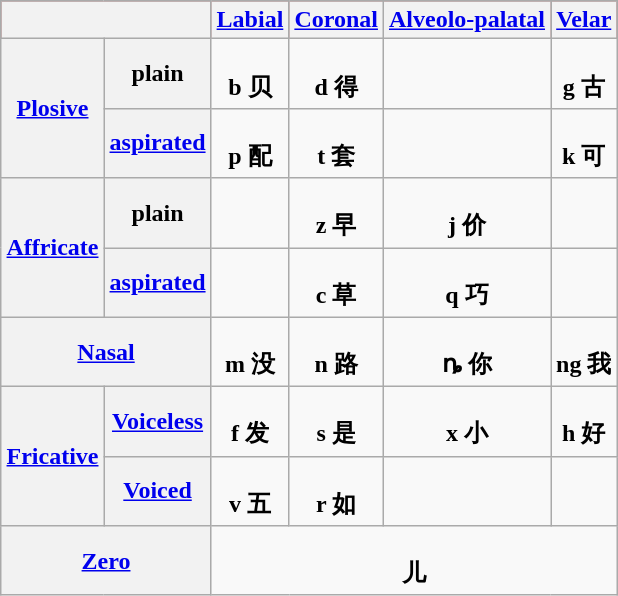<table class="wikitable" style="margin: 1em auto; text-align: center;">
<tr style="background:maroon; color:black">
<th colspan=2></th>
<th><a href='#'>Labial</a></th>
<th><strong><a href='#'>Coronal</a></strong></th>
<th><strong><a href='#'>Alveolo-palatal</a></strong></th>
<th><strong><a href='#'>Velar</a></strong></th>
</tr>
<tr>
<th rowspan=2><a href='#'>Plosive</a></th>
<th>plain</th>
<td><br><strong>b 贝</strong></td>
<td><br><strong>d 得</strong></td>
<td></td>
<td><br><strong>g 古</strong></td>
</tr>
<tr>
<th><a href='#'>aspirated</a></th>
<td><br><strong>p 配</strong></td>
<td><br><strong>t 套</strong></td>
<td></td>
<td><br><strong>k 可</strong></td>
</tr>
<tr>
<th rowspan=2><a href='#'>Affricate</a></th>
<th>plain</th>
<td></td>
<td><br><strong>z 早</strong></td>
<td><br><strong>j 价</strong></td>
<td></td>
</tr>
<tr>
<th><a href='#'>aspirated</a></th>
<td></td>
<td><br><strong>c 草</strong></td>
<td><br><strong>q 巧</strong></td>
<td></td>
</tr>
<tr>
<th colspan=2><a href='#'>Nasal</a></th>
<td><br><strong>m 没</strong></td>
<td><br><strong>n 路</strong></td>
<td><br><strong>ȵ 你</strong></td>
<td><br><strong>ng 我</strong></td>
</tr>
<tr>
<th rowspan=2><a href='#'>Fricative</a></th>
<th><a href='#'>Voiceless</a></th>
<td><br><strong>f 发</strong></td>
<td><br><strong>s 是</strong></td>
<td><br><strong>x 小</strong></td>
<td><br><strong>h 好</strong></td>
</tr>
<tr>
<th><a href='#'>Voiced</a></th>
<td><br><strong>v 五</strong></td>
<td><br><strong>r 如</strong></td>
<td></td>
<td></td>
</tr>
<tr>
<th colspan=2><a href='#'>Zero</a></th>
<td colspan="4"><br><strong>儿</strong></td>
</tr>
</table>
